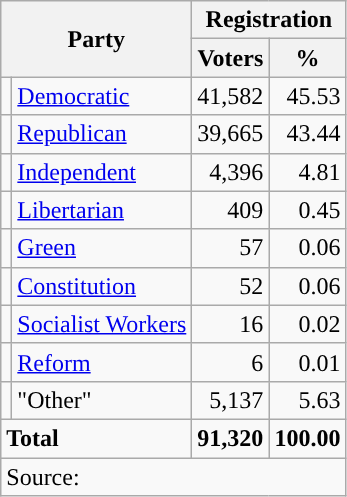<table class="wikitable">
<tr>
<th colspan="2" rowspan="2">Party</th>
<th colspan="2">Registration</th>
</tr>
<tr>
<th>Voters</th>
<th>%</th>
</tr>
<tr>
<td style="background-color:"></td>
<td><a href='#'>Democratic</a></td>
<td style="text-align:right;">41,582</td>
<td style="text-align:right;">45.53</td>
</tr>
<tr>
<td style="background-color:"></td>
<td><a href='#'>Republican</a></td>
<td style="text-align:right;">39,665</td>
<td style="text-align:right;">43.44</td>
</tr>
<tr>
<td style="background-color:"></td>
<td><a href='#'>Independent</a></td>
<td style="text-align:right;">4,396</td>
<td style="text-align:right;">4.81</td>
</tr>
<tr>
<td style="background-color:"></td>
<td><a href='#'>Libertarian</a></td>
<td style="text-align:right;">409</td>
<td style="text-align:right;">0.45</td>
</tr>
<tr>
<td style="background-color:"></td>
<td><a href='#'>Green</a></td>
<td style="text-align:right;">57</td>
<td style="text-align:right;">0.06</td>
</tr>
<tr>
<td style="background-color:"></td>
<td><a href='#'>Constitution</a></td>
<td style="text-align:right;">52</td>
<td style="text-align:right;">0.06</td>
</tr>
<tr>
<td style="background-color:"></td>
<td><a href='#'>Socialist Workers</a></td>
<td style="text-align:right;">16</td>
<td style="text-align:right;">0.02</td>
</tr>
<tr>
<td style="background-color:"></td>
<td><a href='#'>Reform</a></td>
<td style="text-align:right;">6</td>
<td style="text-align:right;">0.01</td>
</tr>
<tr>
<td></td>
<td>"Other"</td>
<td style="text-align:right;">5,137</td>
<td style="text-align:right;">5.63</td>
</tr>
<tr>
<td colspan="2"><strong>Total</strong></td>
<td style="text-align:right;"><strong>91,320</strong></td>
<td style="text-align:right;"><strong>100.00</strong></td>
</tr>
<tr>
<td colspan="4">Source: <em></em></td>
</tr>
</table>
